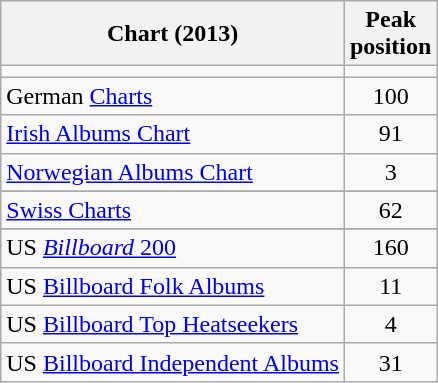<table class="wikitable sortable">
<tr>
<th>Chart (2013)</th>
<th>Peak<br>position</th>
</tr>
<tr>
<td></td>
</tr>
<tr>
<td>German <a href='#'>Charts</a></td>
<td style="text-align:center;">100</td>
</tr>
<tr>
<td><a href='#'>Irish Albums Chart</a></td>
<td style="text-align:center;">91</td>
</tr>
<tr>
<td><a href='#'>Norwegian Albums Chart</a></td>
<td style="text-align:center;">3</td>
</tr>
<tr>
</tr>
<tr>
<td><a href='#'>Swiss Charts</a></td>
<td style="text-align:center;">62</td>
</tr>
<tr>
</tr>
<tr>
<td>US <a href='#'><em>Billboard</em> 200</a></td>
<td style="text-align:center;">160</td>
</tr>
<tr>
<td>US <a href='#'>Billboard Folk Albums</a></td>
<td style="text-align:center;">11</td>
</tr>
<tr>
<td>US <a href='#'>Billboard Top Heatseekers</a></td>
<td style="text-align:center;">4</td>
</tr>
<tr>
<td>US <a href='#'>Billboard Independent Albums</a></td>
<td style="text-align:center;">31</td>
</tr>
</table>
